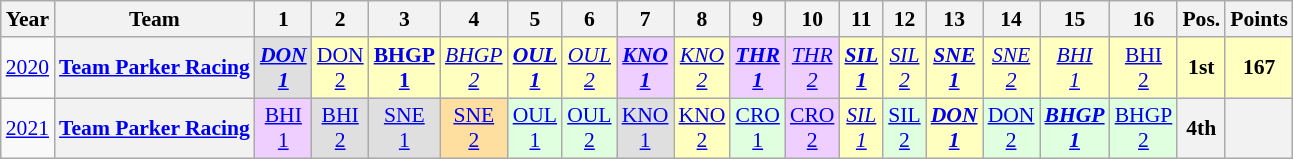<table class="wikitable" border="1" style="text-align:center; font-size:90%;">
<tr>
<th>Year</th>
<th>Team</th>
<th>1</th>
<th>2</th>
<th>3</th>
<th>4</th>
<th>5</th>
<th>6</th>
<th>7</th>
<th>8</th>
<th>9</th>
<th>10</th>
<th>11</th>
<th>12</th>
<th>13</th>
<th>14</th>
<th>15</th>
<th>16</th>
<th>Pos.</th>
<th>Points</th>
</tr>
<tr>
<td><a href='#'>2020</a></td>
<th><a href='#'>Team Parker Racing</a></th>
<td style="background:#DFDFDF;"><strong><em><a href='#'>DON<br>1</a></em></strong><br></td>
<td style="background:#FFFFBF;"><a href='#'>DON<br>2</a><br></td>
<td style="background:#FFFFBF;"><strong><a href='#'>BHGP<br>1</a></strong><br></td>
<td style="background:#FFFFBF;"><em><a href='#'>BHGP<br>2</a></em><br></td>
<td style="background:#FFFFBF;"><strong><em><a href='#'>OUL<br>1</a></em></strong><br></td>
<td style="background:#FFFFBF;"><em><a href='#'>OUL<br>2</a></em><br></td>
<td style="background:#EFCFFF;"><strong><em><a href='#'>KNO<br>1</a></em></strong><br></td>
<td style="background:#FFFFBF;"><em><a href='#'>KNO<br>2</a></em><br></td>
<td style="background:#EFCFFF;"><strong><em><a href='#'>THR<br>1</a></em></strong><br></td>
<td style="background:#EFCFFF;"><em><a href='#'>THR<br>2</a></em><br></td>
<td style="background:#FFFFBF;"><strong><em><a href='#'>SIL<br>1</a></em></strong><br></td>
<td style="background:#FFFFBF;"><em><a href='#'>SIL<br>2</a></em><br></td>
<td style="background:#FFFFBF;"><strong><em><a href='#'>SNE<br>1</a></em></strong><br></td>
<td style="background:#FFFFBF;"><em><a href='#'>SNE<br>2</a></em><br></td>
<td style="background:#FFFFBF;"><em><a href='#'>BHI<br>1</a></em><br></td>
<td style="background:#FFFFBF;"><a href='#'>BHI<br>2</a><br></td>
<th style="background:#FFFFBF;">1st</th>
<th style="background:#FFFFBF;">167</th>
</tr>
<tr>
<td><a href='#'>2021</a></td>
<th><a href='#'>Team Parker Racing</a></th>
<td style="background:#EFCFFF;"><a href='#'>BHI<br>1</a><br></td>
<td style="background:#DFDFDF;"><a href='#'>BHI<br>2</a><br></td>
<td style="background:#DFDFDF;"><a href='#'>SNE<br>1</a><br></td>
<td style="background:#FFDF9F;"><a href='#'>SNE<br>2</a><br></td>
<td style="background:#DFFFDF;"><a href='#'>OUL<br>1</a><br></td>
<td style="background:#DFFFDF;"><a href='#'>OUL<br>2</a><br></td>
<td style="background:#DFDFDF;"><a href='#'>KNO<br>1</a><br></td>
<td style="background:#FFFFBF;"><a href='#'>KNO<br>2</a><br></td>
<td style="background:#DFFFDF;"><a href='#'>CRO<br>1</a><br></td>
<td style="background:#EFCFFF;"><a href='#'>CRO<br>2</a><br></td>
<td style="background:#FFFFBF;"><em><a href='#'>SIL<br>1</a></em><br></td>
<td style="background:#DFFFDF;"><a href='#'>SIL<br>2</a><br></td>
<td style="background:#FFFFBF;"><strong><em><a href='#'>DON<br>1</a></em></strong><br></td>
<td style="background:#DFFFDF;"><a href='#'>DON<br>2</a><br></td>
<td style="background:#DFFFDF;"><strong><em><a href='#'>BHGP<br>1</a></em></strong><br></td>
<td style="background:#DFFFDF;"><a href='#'>BHGP<br>2</a><br></td>
<th>4th</th>
<th></th>
</tr>
</table>
